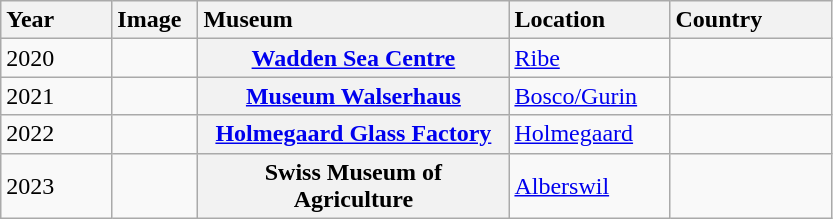<table class="wikitable sortable plainrowheaders" style="font-size">
<tr>
<th style="text-align:left ; width:50pt" ; scope="col" width=>Year</th>
<th style="text-align:left ; width:50px" ; scope="col" width=>Image</th>
<th style="text-align:left ; width:200px" ; scope="col">Museum</th>
<th style="text-align:left ; width:100px" ; scope="col" width=>Location</th>
<th style="text-align:left ; width:100px" ; scope="col" width=>Country</th>
</tr>
<tr>
<td align=left>2020</td>
<td></td>
<th scope="row"><a href='#'>Wadden Sea Centre</a></th>
<td><a href='#'>Ribe</a></td>
<td></td>
</tr>
<tr>
<td align=left>2021</td>
<td></td>
<th scope="row"><a href='#'>Museum Walserhaus</a></th>
<td><a href='#'>Bosco/Gurin</a></td>
<td></td>
</tr>
<tr>
<td align=left>2022</td>
<td></td>
<th scope="row"><a href='#'>Holmegaard Glass Factory</a></th>
<td><a href='#'>Holmegaard</a></td>
<td></td>
</tr>
<tr>
<td align=left>2023</td>
<td></td>
<th scope="row">Swiss Museum of Agriculture</th>
<td><a href='#'>Alberswil</a></td>
<td></td>
</tr>
</table>
